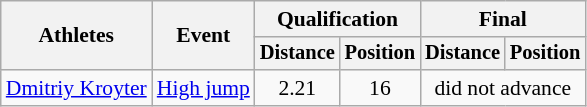<table class=wikitable style="font-size:90%">
<tr>
<th rowspan="2">Athletes</th>
<th rowspan="2">Event</th>
<th colspan="2">Qualification</th>
<th colspan="2">Final</th>
</tr>
<tr style="font-size:95%">
<th>Distance</th>
<th>Position</th>
<th>Distance</th>
<th>Position</th>
</tr>
<tr>
<td><a href='#'>Dmitriy Kroyter</a></td>
<td><a href='#'>High jump</a></td>
<td align=center>2.21</td>
<td align=center>16</td>
<td align=center colspan=2>did not advance</td>
</tr>
</table>
